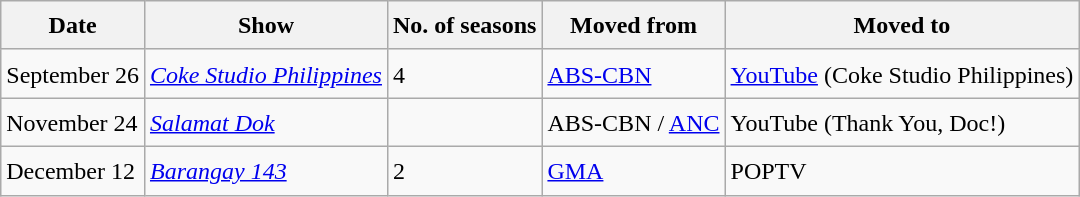<table class="wikitable" style="text-align:left; line-height:25px; width:auto;">
<tr>
<th>Date</th>
<th>Show</th>
<th>No. of seasons</th>
<th>Moved from</th>
<th>Moved to</th>
</tr>
<tr>
<td>September 26</td>
<td><em><a href='#'>Coke Studio Philippines</a></em></td>
<td>4</td>
<td><a href='#'>ABS-CBN</a></td>
<td><a href='#'>YouTube</a> (Coke Studio Philippines)</td>
</tr>
<tr>
<td>November 24</td>
<td><em><a href='#'>Salamat Dok</a></em></td>
<td></td>
<td>ABS-CBN / <a href='#'>ANC</a></td>
<td>YouTube (Thank You, Doc!)</td>
</tr>
<tr>
<td>December 12</td>
<td><em><a href='#'>Barangay 143</a></em></td>
<td>2</td>
<td><a href='#'>GMA</a></td>
<td>POPTV</td>
</tr>
</table>
